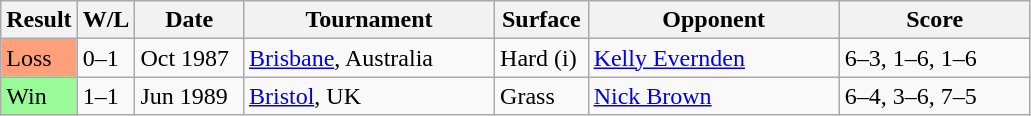<table class="sortable wikitable">
<tr>
<th style="width:40px">Result</th>
<th style="width:30px" class="unsortable">W/L</th>
<th style="width:65px">Date</th>
<th style="width:160px">Tournament</th>
<th style="width:55px">Surface</th>
<th style="width:160px">Opponent</th>
<th style="width:120px" class="unsortable">Score</th>
</tr>
<tr>
<td style="background:#ffa07a;">Loss</td>
<td>0–1</td>
<td>Oct 1987</td>
<td><a href='#'>Brisbane</a>, Australia</td>
<td>Hard (i)</td>
<td> <a href='#'>Kelly Evernden</a></td>
<td>6–3, 1–6, 1–6</td>
</tr>
<tr>
<td style="background:#98fb98;">Win</td>
<td>1–1</td>
<td>Jun 1989</td>
<td><a href='#'>Bristol</a>, UK</td>
<td>Grass</td>
<td> <a href='#'>Nick Brown</a></td>
<td>6–4, 3–6, 7–5</td>
</tr>
</table>
